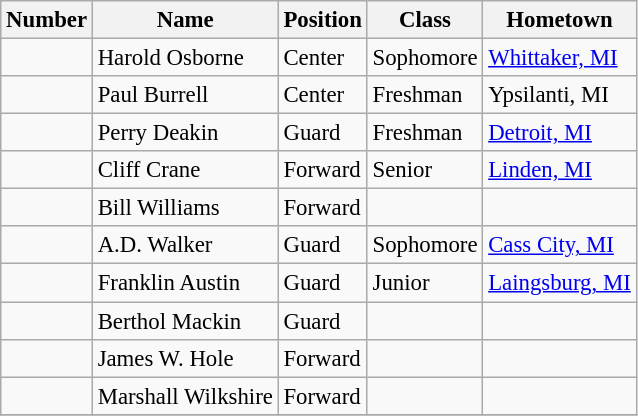<table class="wikitable" style="font-size: 95%;">
<tr>
<th>Number</th>
<th>Name</th>
<th>Position</th>
<th>Class</th>
<th>Hometown</th>
</tr>
<tr>
<td></td>
<td>Harold Osborne</td>
<td>Center</td>
<td>Sophomore</td>
<td><a href='#'>Whittaker, MI</a></td>
</tr>
<tr>
<td></td>
<td>Paul Burrell</td>
<td>Center</td>
<td>Freshman</td>
<td>Ypsilanti, MI</td>
</tr>
<tr>
<td></td>
<td>Perry Deakin</td>
<td>Guard</td>
<td>Freshman</td>
<td><a href='#'>Detroit, MI</a></td>
</tr>
<tr>
<td></td>
<td>Cliff Crane</td>
<td>Forward</td>
<td>Senior</td>
<td><a href='#'>Linden, MI</a></td>
</tr>
<tr>
<td></td>
<td>Bill Williams</td>
<td>Forward</td>
<td></td>
<td></td>
</tr>
<tr>
<td></td>
<td>A.D. Walker</td>
<td>Guard</td>
<td>Sophomore</td>
<td><a href='#'>Cass City, MI</a></td>
</tr>
<tr>
<td></td>
<td>Franklin Austin</td>
<td>Guard</td>
<td>Junior</td>
<td><a href='#'>Laingsburg, MI</a></td>
</tr>
<tr>
<td></td>
<td>Berthol Mackin</td>
<td>Guard</td>
<td></td>
<td></td>
</tr>
<tr>
<td></td>
<td>James W. Hole</td>
<td>Forward</td>
<td></td>
<td></td>
</tr>
<tr>
<td></td>
<td>Marshall Wilkshire</td>
<td>Forward</td>
<td></td>
<td></td>
</tr>
<tr>
</tr>
</table>
